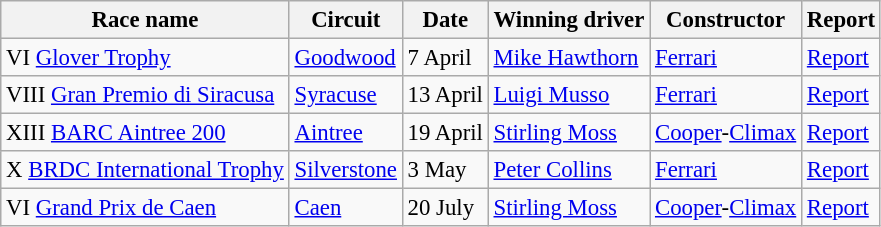<table class="wikitable" style="font-size:95%">
<tr>
<th>Race name</th>
<th>Circuit</th>
<th>Date</th>
<th>Winning driver</th>
<th>Constructor</th>
<th>Report</th>
</tr>
<tr>
<td> VI <a href='#'>Glover Trophy</a></td>
<td><a href='#'>Goodwood</a></td>
<td>7 April</td>
<td> <a href='#'>Mike Hawthorn</a></td>
<td> <a href='#'>Ferrari</a></td>
<td><a href='#'>Report</a></td>
</tr>
<tr>
<td> VIII <a href='#'>Gran Premio di Siracusa</a></td>
<td><a href='#'>Syracuse</a></td>
<td>13 April</td>
<td> <a href='#'>Luigi Musso</a></td>
<td> <a href='#'>Ferrari</a></td>
<td><a href='#'>Report</a></td>
</tr>
<tr>
<td> XIII <a href='#'>BARC Aintree 200</a></td>
<td><a href='#'>Aintree</a></td>
<td>19 April</td>
<td> <a href='#'>Stirling Moss</a></td>
<td> <a href='#'>Cooper</a>-<a href='#'>Climax</a></td>
<td><a href='#'>Report</a></td>
</tr>
<tr>
<td> X <a href='#'>BRDC International Trophy</a></td>
<td><a href='#'>Silverstone</a></td>
<td>3 May</td>
<td> <a href='#'>Peter Collins</a></td>
<td> <a href='#'>Ferrari</a></td>
<td><a href='#'>Report</a></td>
</tr>
<tr>
<td> VI <a href='#'>Grand Prix de Caen</a></td>
<td><a href='#'>Caen</a></td>
<td>20 July</td>
<td> <a href='#'>Stirling Moss</a></td>
<td> <a href='#'>Cooper</a>-<a href='#'>Climax</a></td>
<td><a href='#'>Report</a></td>
</tr>
</table>
